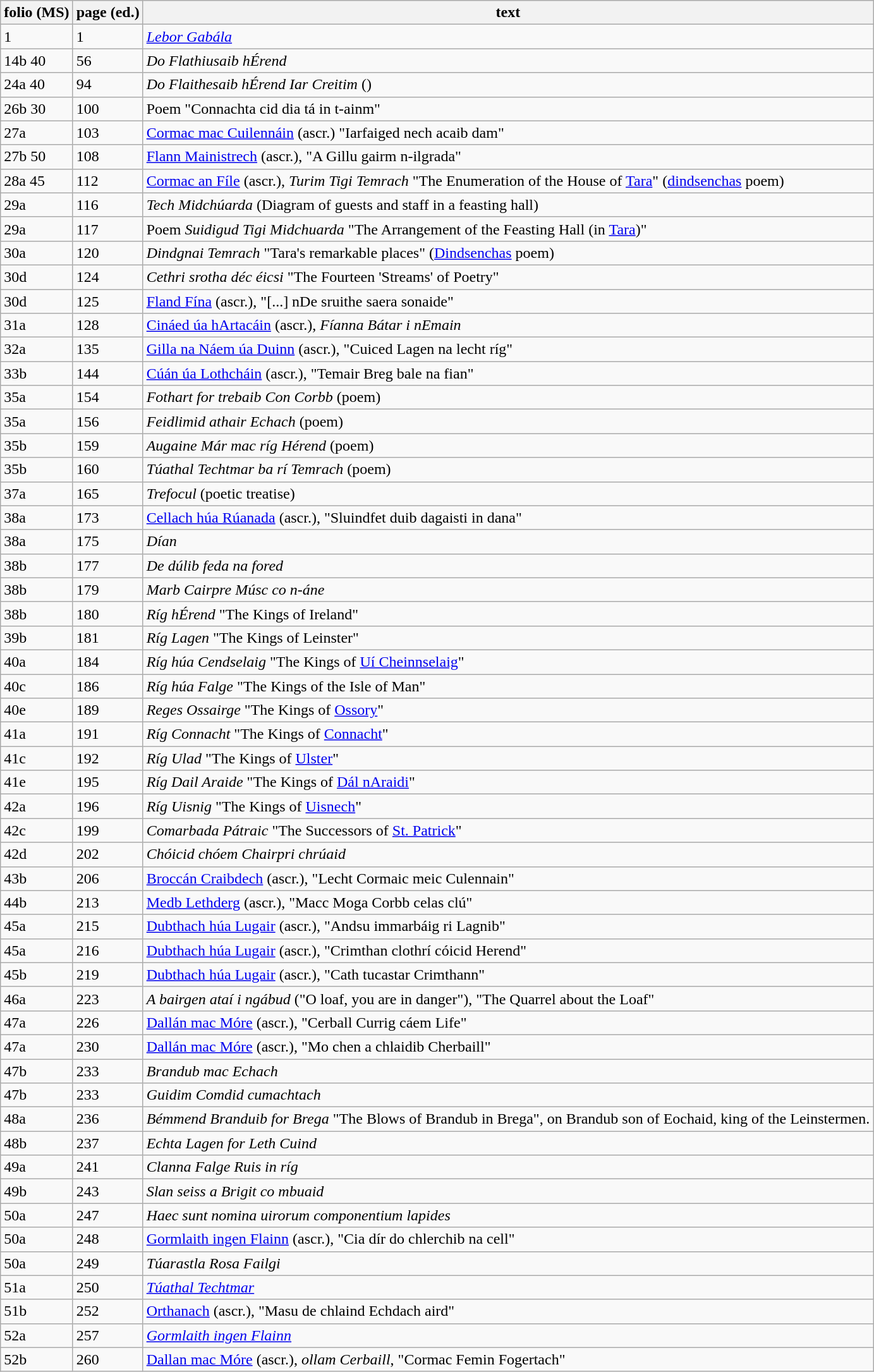<table class="wikitable">
<tr>
<th>folio (MS)</th>
<th>page (ed.)</th>
<th>text</th>
</tr>
<tr>
<td>1</td>
<td>1</td>
<td><em><a href='#'>Lebor Gabála</a></em></td>
</tr>
<tr>
<td>14b 40</td>
<td>56</td>
<td><em>Do Flathiusaib hÉrend</em></td>
</tr>
<tr>
<td>24a 40</td>
<td>94</td>
<td><em>Do Flaithesaib hÉrend Iar Creitim</em> ()</td>
</tr>
<tr>
<td>26b 30</td>
<td>100</td>
<td>Poem "Connachta cid dia tá in t-ainm"</td>
</tr>
<tr>
<td>27a</td>
<td>103</td>
<td><a href='#'>Cormac mac Cuilennáin</a> (ascr.) "Iarfaiged nech acaib dam"</td>
</tr>
<tr>
<td>27b 50</td>
<td>108</td>
<td><a href='#'>Flann Mainistrech</a> (ascr.), "A Gillu gairm n-ilgrada"</td>
</tr>
<tr>
<td>28a 45</td>
<td>112</td>
<td><a href='#'>Cormac an Fíle</a> (ascr.), <em>Turim Tigi Temrach</em> "The Enumeration of the House of <a href='#'>Tara</a>" (<a href='#'>dindsenchas</a> poem)</td>
</tr>
<tr>
<td>29a</td>
<td>116</td>
<td><em>Tech Midchúarda</em> (Diagram of guests and staff in a feasting hall)</td>
</tr>
<tr>
<td>29a</td>
<td>117</td>
<td>Poem <em>Suidigud Tigi Midchuarda</em> "The Arrangement of the Feasting Hall (in <a href='#'>Tara</a>)"</td>
</tr>
<tr>
<td>30a</td>
<td>120</td>
<td><em>Dindgnai Temrach</em> "Tara's remarkable places" (<a href='#'>Dindsenchas</a> poem)</td>
</tr>
<tr>
<td>30d</td>
<td>124</td>
<td><em>Cethri srotha déc éicsi</em> "The Fourteen 'Streams' of Poetry"</td>
</tr>
<tr>
<td>30d</td>
<td>125</td>
<td><a href='#'>Fland Fína</a> (ascr.), "[...] nDe sruithe saera sonaide"</td>
</tr>
<tr>
<td>31a</td>
<td>128</td>
<td><a href='#'>Cináed úa hArtacáin</a> (ascr.), <em>Fíanna Bátar i nEmain</em></td>
</tr>
<tr>
<td>32a</td>
<td>135</td>
<td><a href='#'>Gilla na Náem úa Duinn</a> (ascr.), "Cuiced Lagen na lecht ríg"</td>
</tr>
<tr>
<td>33b</td>
<td>144</td>
<td><a href='#'>Cúán úa Lothcháin</a> (ascr.), "Temair Breg bale na fian"</td>
</tr>
<tr>
<td>35a</td>
<td>154</td>
<td><em>Fothart for trebaib Con Corbb</em> (poem)</td>
</tr>
<tr>
<td>35a</td>
<td>156</td>
<td><em>Feidlimid athair Echach</em> (poem)</td>
</tr>
<tr>
<td>35b</td>
<td>159</td>
<td><em>Augaine Már mac ríg Hérend</em> (poem)</td>
</tr>
<tr>
<td>35b</td>
<td>160</td>
<td><em>Túathal Techtmar ba rí Temrach</em> (poem)</td>
</tr>
<tr>
<td>37a</td>
<td>165</td>
<td><em>Trefocul</em> (poetic treatise)</td>
</tr>
<tr>
<td>38a</td>
<td>173</td>
<td><a href='#'>Cellach húa Rúanada</a> (ascr.), "Sluindfet duib dagaisti in dana"</td>
</tr>
<tr>
<td>38a</td>
<td>175</td>
<td><em>Dían</em></td>
</tr>
<tr>
<td>38b</td>
<td>177</td>
<td><em>De dúlib feda na fored</em></td>
</tr>
<tr>
<td>38b</td>
<td>179</td>
<td><em>Marb Cairpre Músc co n-áne</em></td>
</tr>
<tr>
<td>38b</td>
<td>180</td>
<td><em>Ríg hÉrend</em> "The Kings of Ireland"</td>
</tr>
<tr>
<td>39b</td>
<td>181</td>
<td><em>Ríg Lagen</em> "The Kings of Leinster"</td>
</tr>
<tr>
<td>40a</td>
<td>184</td>
<td><em>Ríg húa Cendselaig</em> "The Kings of <a href='#'>Uí Cheinnselaig</a>"</td>
</tr>
<tr>
<td>40c</td>
<td>186</td>
<td><em>Ríg húa Falge</em> "The Kings of the Isle of Man"</td>
</tr>
<tr>
<td>40e</td>
<td>189</td>
<td><em>Reges Ossairge</em> "The Kings of <a href='#'>Ossory</a>"</td>
</tr>
<tr>
<td>41a</td>
<td>191</td>
<td><em>Ríg Connacht</em> "The Kings of <a href='#'>Connacht</a>"</td>
</tr>
<tr>
<td>41c</td>
<td>192</td>
<td><em>Ríg Ulad</em> "The Kings of <a href='#'>Ulster</a>"</td>
</tr>
<tr>
<td>41e</td>
<td>195</td>
<td><em>Ríg Dail Araide</em> "The Kings of <a href='#'>Dál nAraidi</a>"</td>
</tr>
<tr>
<td>42a</td>
<td>196</td>
<td><em>Ríg Uisnig</em> "The Kings of <a href='#'>Uisnech</a>"</td>
</tr>
<tr>
<td>42c</td>
<td>199</td>
<td><em>Comarbada Pátraic</em> "The Successors of <a href='#'>St. Patrick</a>"</td>
</tr>
<tr>
<td>42d</td>
<td>202</td>
<td><em>Chóicid chóem Chairpri chrúaid</em></td>
</tr>
<tr>
<td>43b</td>
<td>206</td>
<td><a href='#'>Broccán Craibdech</a> (ascr.), "Lecht Cormaic meic Culennain"</td>
</tr>
<tr>
<td>44b</td>
<td>213</td>
<td><a href='#'>Medb Lethderg</a> (ascr.), "Macc Moga Corbb celas clú"</td>
</tr>
<tr>
<td>45a</td>
<td>215</td>
<td><a href='#'>Dubthach húa Lugair</a> (ascr.), "Andsu immarbáig ri Lagnib"</td>
</tr>
<tr>
<td>45a</td>
<td>216</td>
<td><a href='#'>Dubthach húa Lugair</a> (ascr.), "Crimthan clothrí cóicid Herend"</td>
</tr>
<tr>
<td>45b</td>
<td>219</td>
<td><a href='#'>Dubthach húa Lugair</a> (ascr.), "Cath tucastar Crimthann"</td>
</tr>
<tr>
<td>46a</td>
<td>223</td>
<td><em>A bairgen ataí i ngábud</em> ("O loaf, you are in danger"), "The Quarrel about the Loaf"</td>
</tr>
<tr>
<td>47a</td>
<td>226</td>
<td><a href='#'>Dallán mac Móre</a> (ascr.), "Cerball Currig cáem Life"</td>
</tr>
<tr>
<td>47a</td>
<td>230</td>
<td><a href='#'>Dallán mac Móre</a> (ascr.), "Mo chen a chlaidib Cherbaill"</td>
</tr>
<tr>
<td>47b</td>
<td>233</td>
<td><em>Brandub mac Echach</em></td>
</tr>
<tr>
<td>47b</td>
<td>233</td>
<td><em>Guidim Comdid cumachtach</em></td>
</tr>
<tr>
<td>48a</td>
<td>236</td>
<td><em>Bémmend Branduib for Brega</em> "The Blows of Brandub in Brega", on Brandub son of Eochaid, king of the Leinstermen.</td>
</tr>
<tr>
<td>48b</td>
<td>237</td>
<td><em>Echta Lagen for Leth Cuind</em></td>
</tr>
<tr>
<td>49a</td>
<td>241</td>
<td><em>Clanna Falge Ruis in ríg</em></td>
</tr>
<tr>
<td>49b</td>
<td>243</td>
<td><em>Slan seiss a Brigit co mbuaid</em></td>
</tr>
<tr>
<td>50a</td>
<td>247</td>
<td><em>Haec sunt nomina uirorum componentium lapides</em></td>
</tr>
<tr>
<td>50a</td>
<td>248</td>
<td><a href='#'>Gormlaith ingen Flainn</a> (ascr.), "Cia dír do chlerchib na cell"</td>
</tr>
<tr>
<td>50a</td>
<td>249</td>
<td><em>Túarastla Rosa Failgi</em></td>
</tr>
<tr>
<td>51a</td>
<td>250</td>
<td><em><a href='#'>Túathal Techtmar</a></em></td>
</tr>
<tr>
<td>51b</td>
<td>252</td>
<td><a href='#'>Orthanach</a> (ascr.), "Masu de chlaind Echdach aird"</td>
</tr>
<tr>
<td>52a</td>
<td>257</td>
<td><em><a href='#'>Gormlaith ingen Flainn</a></em></td>
</tr>
<tr>
<td>52b</td>
<td>260</td>
<td><a href='#'>Dallan mac Móre</a> (ascr.), <em>ollam Cerbaill</em>, "Cormac Femin Fogertach"</td>
</tr>
</table>
